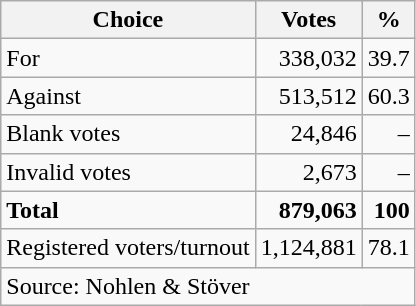<table class=wikitable style=text-align:right>
<tr>
<th>Choice</th>
<th>Votes</th>
<th>%</th>
</tr>
<tr>
<td align=left>For</td>
<td>338,032</td>
<td>39.7</td>
</tr>
<tr>
<td align=left>Against</td>
<td>513,512</td>
<td>60.3</td>
</tr>
<tr>
<td align=left>Blank votes</td>
<td>24,846</td>
<td>–</td>
</tr>
<tr>
<td align=left>Invalid votes</td>
<td>2,673</td>
<td>–</td>
</tr>
<tr>
<td align=left><strong>Total</strong></td>
<td><strong>879,063</strong></td>
<td><strong>100</strong></td>
</tr>
<tr>
<td align=left>Registered voters/turnout</td>
<td>1,124,881</td>
<td>78.1</td>
</tr>
<tr>
<td align=left colspan=3>Source: Nohlen & Stöver</td>
</tr>
</table>
